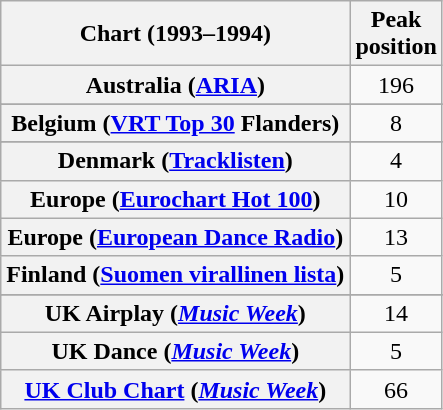<table class="wikitable sortable plainrowheaders" style="text-align:center">
<tr>
<th align="left">Chart (1993–1994)</th>
<th align="center">Peak<br>position</th>
</tr>
<tr>
<th scope="row">Australia (<a href='#'>ARIA</a>)</th>
<td>196</td>
</tr>
<tr>
</tr>
<tr>
</tr>
<tr>
<th scope="row">Belgium (<a href='#'>VRT Top 30</a> Flanders)</th>
<td>8</td>
</tr>
<tr>
</tr>
<tr>
<th scope="row">Denmark (<a href='#'>Tracklisten</a>)</th>
<td>4</td>
</tr>
<tr>
<th scope="row">Europe (<a href='#'>Eurochart Hot 100</a>)</th>
<td>10</td>
</tr>
<tr>
<th scope="row">Europe (<a href='#'>European Dance Radio</a>)</th>
<td>13</td>
</tr>
<tr>
<th scope="row">Finland (<a href='#'>Suomen virallinen lista</a>)</th>
<td>5</td>
</tr>
<tr>
</tr>
<tr>
</tr>
<tr>
</tr>
<tr>
</tr>
<tr>
</tr>
<tr>
</tr>
<tr>
</tr>
<tr>
</tr>
<tr>
</tr>
<tr>
</tr>
<tr>
<th scope="row">UK Airplay (<em><a href='#'>Music Week</a></em>)</th>
<td>14</td>
</tr>
<tr>
<th scope="row">UK Dance (<em><a href='#'>Music Week</a></em>)</th>
<td>5</td>
</tr>
<tr>
<th scope="row"><a href='#'>UK Club Chart</a> (<em><a href='#'>Music Week</a></em>)</th>
<td>66</td>
</tr>
</table>
